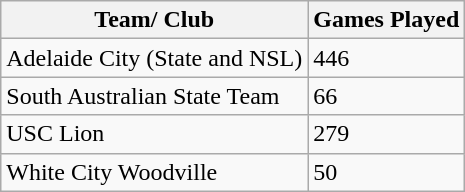<table class="wikitable">
<tr>
<th>Team/ Club</th>
<th>Games Played</th>
</tr>
<tr>
<td>Adelaide City (State and NSL)</td>
<td>446</td>
</tr>
<tr>
<td>South Australian State Team</td>
<td>66</td>
</tr>
<tr>
<td>USC Lion</td>
<td>279</td>
</tr>
<tr>
<td>White City Woodville</td>
<td>50</td>
</tr>
</table>
